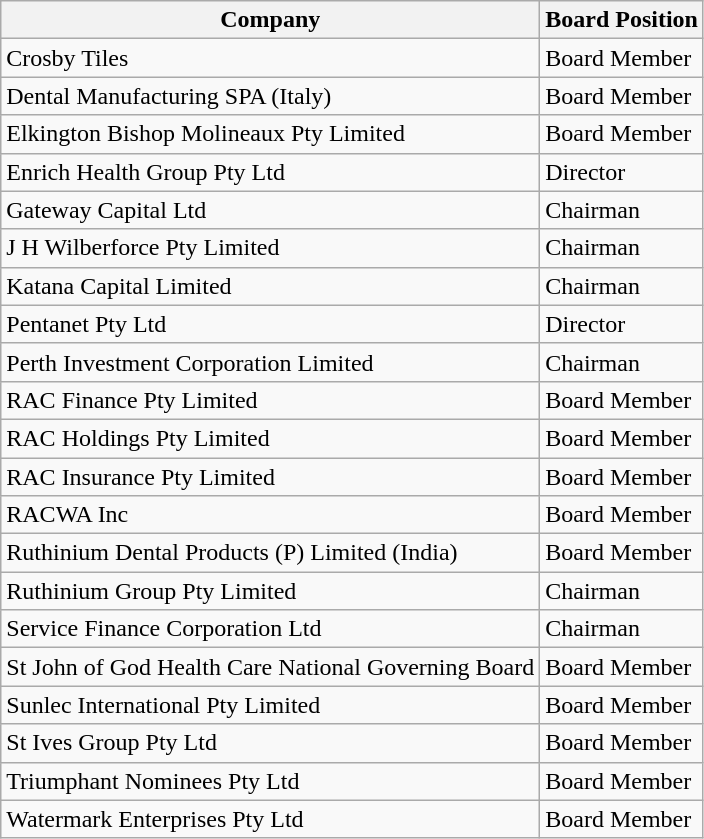<table class="wikitable">
<tr>
<th>Company</th>
<th>Board Position</th>
</tr>
<tr>
<td>Crosby Tiles</td>
<td>Board Member</td>
</tr>
<tr>
<td>Dental Manufacturing SPA (Italy)</td>
<td>Board Member</td>
</tr>
<tr>
<td>Elkington Bishop Molineaux Pty Limited</td>
<td>Board Member</td>
</tr>
<tr>
<td>Enrich Health Group Pty Ltd</td>
<td>Director</td>
</tr>
<tr>
<td>Gateway Capital Ltd</td>
<td>Chairman</td>
</tr>
<tr>
<td>J H Wilberforce Pty Limited</td>
<td>Chairman</td>
</tr>
<tr>
<td>Katana Capital Limited</td>
<td>Chairman</td>
</tr>
<tr>
<td>Pentanet Pty Ltd</td>
<td>Director</td>
</tr>
<tr>
<td>Perth Investment Corporation Limited</td>
<td>Chairman</td>
</tr>
<tr>
<td>RAC Finance Pty Limited</td>
<td>Board Member</td>
</tr>
<tr>
<td>RAC Holdings Pty Limited</td>
<td>Board Member</td>
</tr>
<tr>
<td>RAC Insurance Pty Limited</td>
<td>Board Member</td>
</tr>
<tr>
<td>RACWA Inc</td>
<td>Board Member</td>
</tr>
<tr>
<td>Ruthinium Dental Products (P) Limited (India)</td>
<td>Board Member</td>
</tr>
<tr>
<td>Ruthinium Group Pty Limited</td>
<td>Chairman</td>
</tr>
<tr>
<td>Service Finance Corporation Ltd</td>
<td>Chairman</td>
</tr>
<tr>
<td>St John of God Health Care National Governing Board</td>
<td>Board Member</td>
</tr>
<tr>
<td>Sunlec International Pty Limited</td>
<td>Board Member</td>
</tr>
<tr>
<td>St Ives Group Pty Ltd</td>
<td>Board Member</td>
</tr>
<tr>
<td>Triumphant Nominees Pty Ltd</td>
<td>Board Member</td>
</tr>
<tr>
<td>Watermark Enterprises Pty Ltd</td>
<td>Board Member</td>
</tr>
</table>
